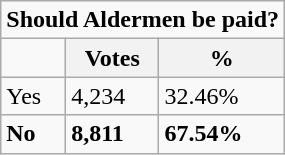<table class="wikitable">
<tr>
<td colspan="3"><strong>Should Aldermen be paid?</strong></td>
</tr>
<tr>
<td></td>
<th>Votes</th>
<th>%</th>
</tr>
<tr>
<td>Yes</td>
<td>4,234</td>
<td>32.46%</td>
</tr>
<tr>
<td><strong>No</strong></td>
<td><strong>8,811</strong></td>
<td><strong>67.54%</strong></td>
</tr>
</table>
